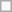<table class=wikitable>
<tr>
<td> </td>
</tr>
</table>
